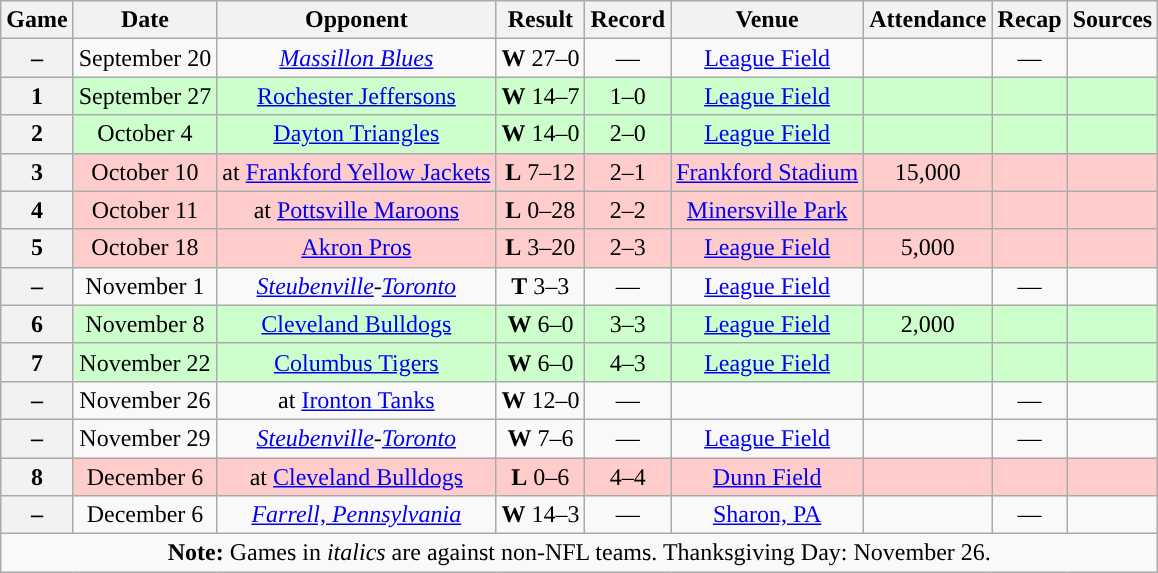<table class="wikitable" style="text-align:center">
<tr>
<th>Game</th>
<th>Date</th>
<th>Opponent</th>
<th>Result</th>
<th>Record</th>
<th>Venue</th>
<th>Attendance</th>
<th>Recap</th>
<th>Sources</th>
</tr>
<tr>
<th>–</th>
<td>September 20</td>
<td><em><a href='#'>Massillon Blues</a></em></td>
<td><strong>W</strong> 27–0</td>
<td>—</td>
<td><a href='#'>League Field</a></td>
<td></td>
<td>—</td>
<td></td>
</tr>
<tr style="background:#cfc">
<th>1</th>
<td>September 27</td>
<td><a href='#'>Rochester Jeffersons</a></td>
<td><strong>W</strong> 14–7</td>
<td>1–0</td>
<td><a href='#'>League Field</a></td>
<td></td>
<td></td>
<td></td>
</tr>
<tr style="background:#cfc">
<th>2</th>
<td>October 4</td>
<td><a href='#'>Dayton Triangles</a></td>
<td><strong>W</strong> 14–0</td>
<td>2–0</td>
<td><a href='#'>League Field</a></td>
<td></td>
<td></td>
<td></td>
</tr>
<tr style="background:#fcc">
<th>3</th>
<td>October 10</td>
<td>at <a href='#'>Frankford Yellow Jackets</a></td>
<td><strong>L</strong> 7–12</td>
<td>2–1</td>
<td><a href='#'>Frankford Stadium</a></td>
<td>15,000</td>
<td></td>
<td></td>
</tr>
<tr style="background:#fcc">
<th>4</th>
<td>October 11</td>
<td>at <a href='#'>Pottsville Maroons</a></td>
<td><strong>L</strong> 0–28</td>
<td>2–2</td>
<td><a href='#'>Minersville Park</a></td>
<td></td>
<td></td>
<td></td>
</tr>
<tr style="background:#fcc">
<th>5</th>
<td>October 18</td>
<td><a href='#'>Akron Pros</a></td>
<td><strong>L</strong> 3–20</td>
<td>2–3</td>
<td><a href='#'>League Field</a></td>
<td>5,000</td>
<td></td>
<td></td>
</tr>
<tr>
<th>–</th>
<td>November 1</td>
<td><em><a href='#'>Steubenville</a>-<a href='#'>Toronto</a></em></td>
<td><strong>T</strong> 3–3</td>
<td>—</td>
<td><a href='#'>League Field</a></td>
<td></td>
<td>—</td>
<td></td>
</tr>
<tr style="background:#cfc">
<th>6</th>
<td>November 8</td>
<td><a href='#'>Cleveland Bulldogs</a></td>
<td><strong>W</strong> 6–0</td>
<td>3–3</td>
<td><a href='#'>League Field</a></td>
<td>2,000</td>
<td></td>
<td></td>
</tr>
<tr style="background:#cfc">
<th>7</th>
<td>November 22</td>
<td><a href='#'>Columbus Tigers</a></td>
<td><strong>W</strong> 6–0</td>
<td>4–3</td>
<td><a href='#'>League Field</a></td>
<td></td>
<td></td>
<td></td>
</tr>
<tr>
<th>–</th>
<td>November 26</td>
<td>at <a href='#'>Ironton Tanks</a></td>
<td><strong>W</strong> 12–0</td>
<td>—</td>
<td></td>
<td></td>
<td>—</td>
<td></td>
</tr>
<tr>
<th>–</th>
<td>November 29</td>
<td><em><a href='#'>Steubenville</a>-<a href='#'>Toronto</a></em></td>
<td><strong>W</strong> 7–6</td>
<td>—</td>
<td><a href='#'>League Field</a></td>
<td></td>
<td>—</td>
<td></td>
</tr>
<tr style="background:#fcc">
<th>8</th>
<td>December 6</td>
<td>at <a href='#'>Cleveland Bulldogs</a></td>
<td><strong>L</strong> 0–6</td>
<td>4–4</td>
<td><a href='#'>Dunn Field</a></td>
<td></td>
<td></td>
<td></td>
</tr>
<tr>
<th>–</th>
<td>December 6</td>
<td><em><a href='#'>Farrell, Pennsylvania</a></em></td>
<td><strong>W</strong> 14–3</td>
<td>—</td>
<td><a href='#'>Sharon, PA</a></td>
<td></td>
<td>—</td>
<td></td>
</tr>
<tr>
<td colspan="10"><strong>Note:</strong> Games in <em>italics</em> are against non-NFL teams. Thanksgiving Day: November 26.</td>
</tr>
</table>
